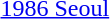<table>
<tr>
<td><a href='#'>1986 Seoul</a></td>
<td></td>
<td></td>
<td></td>
</tr>
</table>
